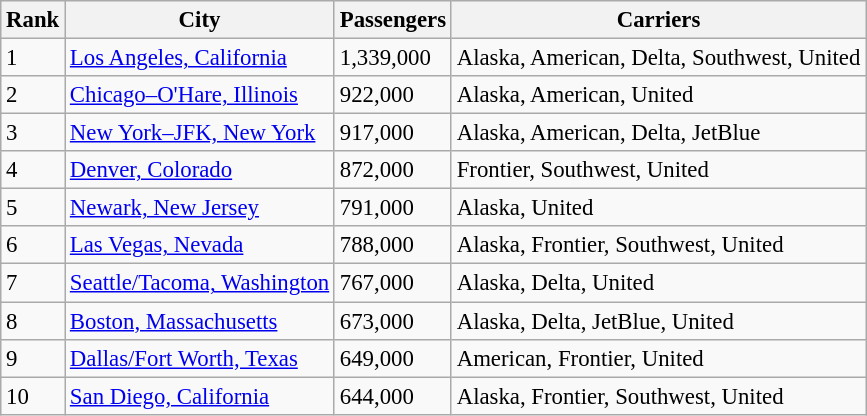<table class="wikitable sortable" style="font-size: 95%">
<tr>
<th>Rank</th>
<th>City</th>
<th>Passengers</th>
<th>Carriers</th>
</tr>
<tr>
<td>1</td>
<td> <a href='#'>Los Angeles, California</a></td>
<td>1,339,000</td>
<td>Alaska, American, Delta, Southwest, United</td>
</tr>
<tr>
<td>2</td>
<td> <a href='#'>Chicago–O'Hare, Illinois</a></td>
<td>922,000</td>
<td>Alaska, American, United</td>
</tr>
<tr>
<td>3</td>
<td> <a href='#'>New York–JFK, New York</a></td>
<td>917,000</td>
<td>Alaska, American, Delta, JetBlue</td>
</tr>
<tr>
<td>4</td>
<td> <a href='#'>Denver, Colorado</a></td>
<td>872,000</td>
<td>Frontier, Southwest, United</td>
</tr>
<tr>
<td>5</td>
<td> <a href='#'>Newark, New Jersey</a></td>
<td>791,000</td>
<td>Alaska, United</td>
</tr>
<tr>
<td>6</td>
<td> <a href='#'>Las Vegas, Nevada</a></td>
<td>788,000</td>
<td>Alaska, Frontier, Southwest, United</td>
</tr>
<tr>
<td>7</td>
<td> <a href='#'>Seattle/Tacoma, Washington</a></td>
<td>767,000</td>
<td>Alaska, Delta, United</td>
</tr>
<tr>
<td>8</td>
<td> <a href='#'>Boston, Massachusetts</a></td>
<td>673,000</td>
<td>Alaska, Delta, JetBlue, United</td>
</tr>
<tr>
<td>9</td>
<td> <a href='#'>Dallas/Fort Worth, Texas</a></td>
<td>649,000</td>
<td>American, Frontier, United</td>
</tr>
<tr>
<td>10</td>
<td> <a href='#'>San Diego, California</a></td>
<td>644,000</td>
<td>Alaska, Frontier, Southwest, United</td>
</tr>
</table>
